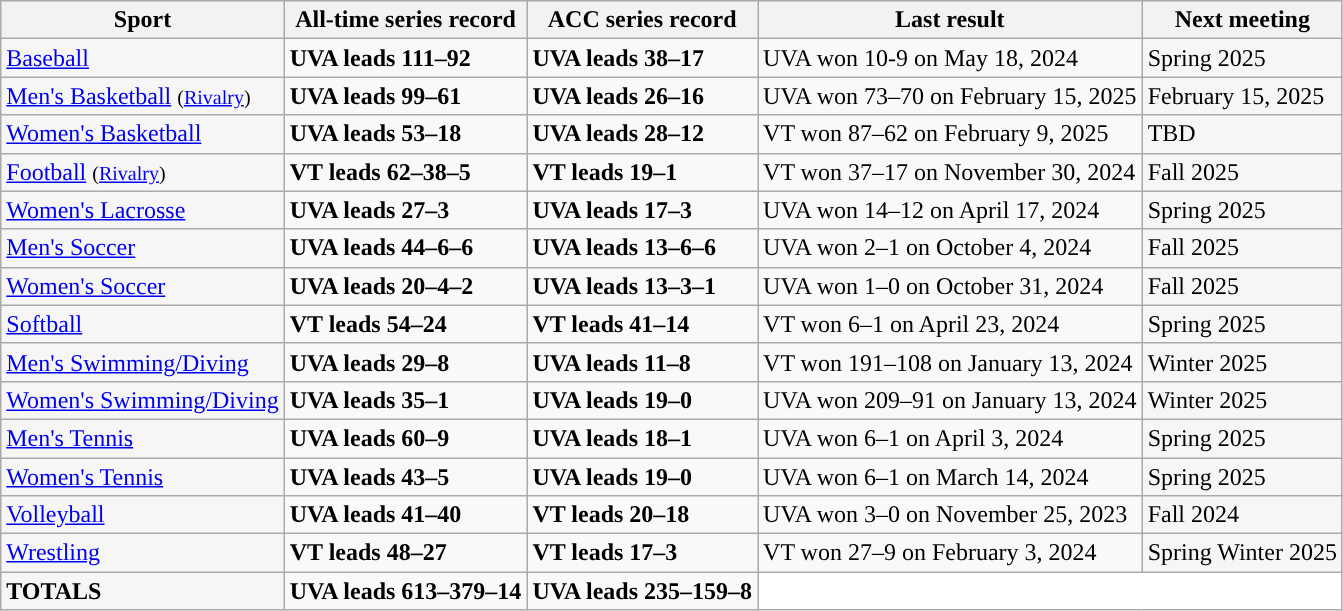<table class="wikitable" style="margin-left: 1em; margin-bottom: 1em; text-align: left">
<tr>
<th>Sport</th>
<th>All-time series record</th>
<th>ACC series record</th>
<th>Last result</th>
<th>Next meeting</th>
</tr>
<tr>
<td style="background: #f6f6f6;"><a href='#'>Baseball</a></td>
<td><strong>UVA leads 111–92</strong></td>
<td><strong>UVA leads 38–17</strong></td>
<td>UVA won 10-9 on May 18, 2024</td>
<td style="background: #f6f6f6;">Spring 2025</td>
</tr>
<tr>
<td style="background: #f6f6f6;"><a href='#'>Men's Basketball</a> <small>(<a href='#'>Rivalry</a>)</small></td>
<td><strong>UVA leads 99–61</strong></td>
<td><strong>UVA leads 26–16</strong></td>
<td>UVA won 73–70 on February 15, 2025</td>
<td style="background: #f6f6f6;">February 15, 2025</td>
</tr>
<tr>
<td style="background: #f6f6f6;"><a href='#'>Women's Basketball</a></td>
<td><strong>UVA leads 53–18</strong></td>
<td><strong>UVA leads 28–12</strong></td>
<td>VT won 87–62 on February 9, 2025</td>
<td style="background: #f6f6f6;">TBD</td>
</tr>
<tr>
<td style="background: #f6f6f6;"><a href='#'>Football</a> <small>(<a href='#'>Rivalry</a>)</small></td>
<td><strong>VT leads 62–38–5</strong></td>
<td><strong>VT leads 19–1</strong></td>
<td>VT won 37–17 on November 30, 2024</td>
<td style="background: #f6f6f6;">Fall 2025</td>
</tr>
<tr>
<td style="background: #f6f6f6;"><a href='#'>Women's Lacrosse</a></td>
<td><strong>UVA leads 27–3</strong></td>
<td><strong>UVA leads 17–3</strong></td>
<td>UVA won 14–12 on April 17, 2024</td>
<td style="background: #f6f6f6;">Spring 2025</td>
</tr>
<tr>
<td style="background: #f6f6f6;"><a href='#'>Men's Soccer</a></td>
<td><strong>UVA leads 44–6–6</strong></td>
<td><strong>UVA leads 13–6–6</strong></td>
<td>UVA won 2–1 on October 4, 2024</td>
<td style="background: #f6f6f6;">Fall 2025</td>
</tr>
<tr>
<td style="background: #f6f6f6;"><a href='#'>Women's Soccer</a></td>
<td><strong>UVA leads 20–4–2</strong></td>
<td><strong>UVA leads 13–3–1</strong></td>
<td>UVA won 1–0 on October 31, 2024</td>
<td style="background: #f6f6f6;">Fall 2025</td>
</tr>
<tr>
<td style="background: #f6f6f6;"><a href='#'>Softball</a></td>
<td><strong>VT leads 54–24</strong></td>
<td><strong>VT leads 41–14</strong></td>
<td>VT won 6–1 on April 23, 2024</td>
<td style="background: #f6f6f6;">Spring 2025</td>
</tr>
<tr>
<td style="background: #f6f6f6;"><a href='#'>Men's Swimming/Diving</a></td>
<td><strong>UVA leads 29–8</strong></td>
<td><strong>UVA leads 11–8</strong></td>
<td>VT won 191–108 on January 13, 2024</td>
<td style="background: #f6f6f6;">Winter 2025</td>
</tr>
<tr>
<td style="background: #f6f6f6;"><a href='#'>Women's Swimming/Diving</a></td>
<td><strong>UVA leads 35–1</strong></td>
<td><strong>UVA leads 19–0</strong></td>
<td>UVA won 209–91 on January 13, 2024</td>
<td style="background: #f6f6f6;">Winter 2025</td>
</tr>
<tr>
<td style="background: #f6f6f6;"><a href='#'>Men's Tennis</a></td>
<td><strong>UVA leads 60–9</strong></td>
<td><strong>UVA leads 18–1</strong></td>
<td>UVA won 6–1 on April 3, 2024</td>
<td style="background: #f6f6f6;">Spring 2025</td>
</tr>
<tr>
<td style="background: #f6f6f6;"><a href='#'>Women's Tennis</a></td>
<td><strong>UVA leads 43–5</strong></td>
<td><strong>UVA leads 19–0</strong></td>
<td>UVA won 6–1 on March 14, 2024</td>
<td style="background: #f6f6f6;">Spring 2025</td>
</tr>
<tr>
<td style="background: #f6f6f6;"><a href='#'>Volleyball</a></td>
<td><strong>UVA leads 41–40</strong></td>
<td><strong>VT leads 20–18</strong></td>
<td>UVA won 3–0 on November 25, 2023</td>
<td style="background: #f6f6f6;">Fall 2024</td>
</tr>
<tr>
<td style="background: #f6f6f6;"><a href='#'>Wrestling</a></td>
<td><strong>VT leads 48–27</strong></td>
<td><strong>VT leads 17–3</strong></td>
<td>VT won 27–9 on February 3, 2024</td>
<td style="background: #f6f6f6;">Spring Winter 2025</td>
</tr>
<tr>
<td style="background: #f6f6f6;"><strong>TOTALS</strong></td>
<td><strong>UVA leads 613–379–14</strong></td>
<td><strong>UVA leads 235–159–8</strong></td>
<td style="background: white; color:#ff7003" colspan="2"></td>
</tr>
</table>
